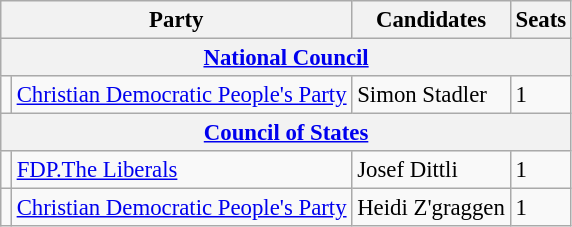<table class="wikitable" style="font-size:95%;">
<tr>
<th colspan=2>Party</th>
<th>Candidates</th>
<th>Seats</th>
</tr>
<tr>
<th colspan=4><a href='#'>National Council</a></th>
</tr>
<tr>
<td bgcolor=></td>
<td align=left><a href='#'>Christian Democratic People's Party</a></td>
<td>Simon Stadler</td>
<td>1</td>
</tr>
<tr>
<th colspan=6><a href='#'>Council of States</a></th>
</tr>
<tr>
<td bgcolor=></td>
<td align=left><a href='#'>FDP.The Liberals</a></td>
<td>Josef Dittli</td>
<td>1</td>
</tr>
<tr>
<td bgcolor=></td>
<td align=left><a href='#'>Christian Democratic People's Party</a></td>
<td>Heidi Z'graggen</td>
<td>1</td>
</tr>
</table>
